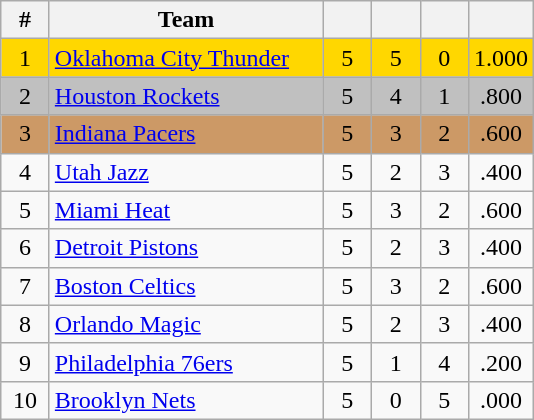<table class="wikitable" style="text-align:center">
<tr>
<th width="25px">#</th>
<th width="175px">Team</th>
<th width="25px"></th>
<th width="25px"></th>
<th width="25px"></th>
<th width="25px"></th>
</tr>
<tr style="background:gold;">
<td>1</td>
<td align="left"><a href='#'>Oklahoma City Thunder</a></td>
<td>5</td>
<td>5</td>
<td>0</td>
<td>1.000</td>
</tr>
<tr style="background:silver;">
<td>2</td>
<td align="left"><a href='#'>Houston Rockets</a></td>
<td>5</td>
<td>4</td>
<td>1</td>
<td>.800</td>
</tr>
<tr style="background:#c96;">
<td>3</td>
<td align="left"><a href='#'>Indiana Pacers</a></td>
<td>5</td>
<td>3</td>
<td>2</td>
<td>.600</td>
</tr>
<tr>
<td>4</td>
<td align="left"><a href='#'>Utah Jazz</a></td>
<td>5</td>
<td>2</td>
<td>3</td>
<td>.400</td>
</tr>
<tr>
<td>5</td>
<td align="left"><a href='#'>Miami Heat</a></td>
<td>5</td>
<td>3</td>
<td>2</td>
<td>.600</td>
</tr>
<tr>
<td>6</td>
<td align="left"><a href='#'>Detroit Pistons</a></td>
<td>5</td>
<td>2</td>
<td>3</td>
<td>.400</td>
</tr>
<tr>
<td>7</td>
<td align="left"><a href='#'>Boston Celtics</a></td>
<td>5</td>
<td>3</td>
<td>2</td>
<td>.600</td>
</tr>
<tr>
<td>8</td>
<td align="left"><a href='#'>Orlando Magic</a></td>
<td>5</td>
<td>2</td>
<td>3</td>
<td>.400</td>
</tr>
<tr>
<td>9</td>
<td align="left"><a href='#'>Philadelphia 76ers</a></td>
<td>5</td>
<td>1</td>
<td>4</td>
<td>.200</td>
</tr>
<tr>
<td>10</td>
<td align="left"><a href='#'>Brooklyn Nets</a></td>
<td>5</td>
<td>0</td>
<td>5</td>
<td>.000</td>
</tr>
</table>
